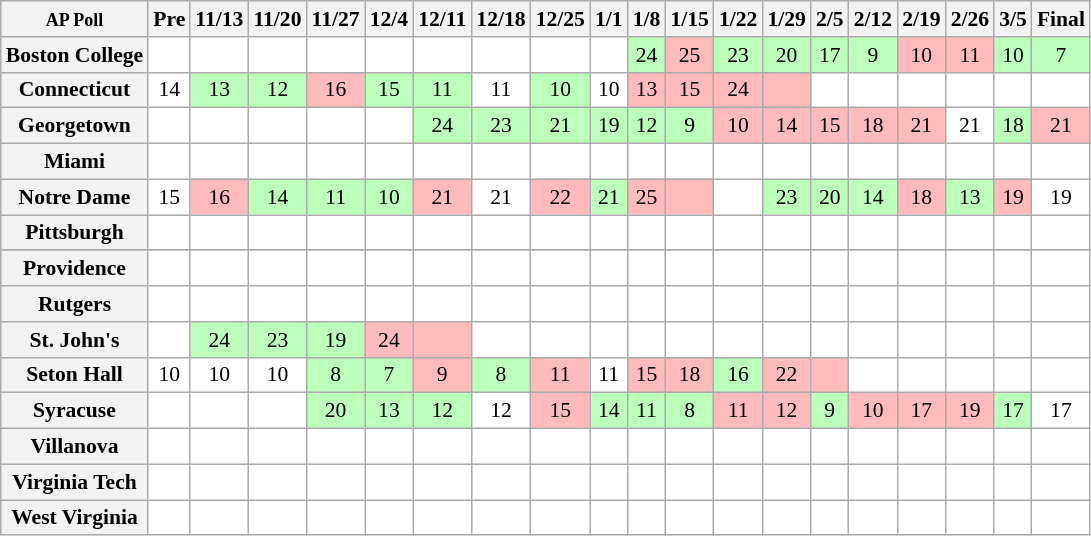<table class="wikitable" style="white-space:nowrap;font-size:90%;">
<tr>
<th><small>AP Poll</small></th>
<th>Pre</th>
<th>11/13</th>
<th>11/20</th>
<th>11/27</th>
<th>12/4</th>
<th>12/11</th>
<th>12/18</th>
<th>12/25</th>
<th>1/1</th>
<th>1/8</th>
<th>1/15</th>
<th>1/22</th>
<th>1/29</th>
<th>2/5</th>
<th>2/12</th>
<th>2/19</th>
<th>2/26</th>
<th>3/5</th>
<th>Final</th>
</tr>
<tr style="text-align:center;">
<th style="text-align:left;">Boston College</th>
<td style="background:#fff;"></td>
<td style="background:#fff;"></td>
<td style="background:#fff;"></td>
<td style="background:#fff;"></td>
<td style="background:#fff;"></td>
<td style="background:#fff;"></td>
<td style="background:#fff;"></td>
<td style="background:#fff;"></td>
<td style="background:#fff;"></td>
<td style="background:#bfb;">24</td>
<td style="background:#fbb;">25</td>
<td style="background:#bfb;">23</td>
<td style="background:#bfb;">20</td>
<td style="background:#bfb;">17</td>
<td style="background:#bfb;">9</td>
<td style="background:#fbb;">10</td>
<td style="background:#fbb;">11</td>
<td style="background:#bfb;">10</td>
<td style="background:#bfb;">7</td>
</tr>
<tr style="text-align:center;">
<th>Connecticut</th>
<td style="background:#fff;">14</td>
<td style="background:#bfb;">13</td>
<td style="background:#bfb;">12</td>
<td style="background:#fbb;">16</td>
<td style="background:#bfb;">15</td>
<td style="background:#bfb;">11</td>
<td style="background:#fff;">11</td>
<td style="background:#bfb;">10</td>
<td style="background:#fff;">10</td>
<td style="background:#fbb;">13</td>
<td style="background:#fbb;">15</td>
<td style="background:#fbb;">24</td>
<td style="background:#fbb;"></td>
<td style="background:#fff;"></td>
<td style="background:#fff;"></td>
<td style="background:#fff;"></td>
<td style="background:#fff;"></td>
<td style="background:#fff;"></td>
<td style="background:#fff;"></td>
</tr>
<tr style="text-align:center;">
<th>Georgetown</th>
<td style="background:#fff;"></td>
<td style="background:#fff;"></td>
<td style="background:#fff;"></td>
<td style="background:#fff;"></td>
<td style="background:#fff;"></td>
<td style="background:#bfb;">24</td>
<td style="background:#bfb;">23</td>
<td style="background:#bfb;">21</td>
<td style="background:#bfb;">19</td>
<td style="background:#bfb;">12</td>
<td style="background:#bfb;">9</td>
<td style="background:#fbb;">10</td>
<td style="background:#fbb;">14</td>
<td style="background:#fbb;">15</td>
<td style="background:#fbb;">18</td>
<td style="background:#fbb;">21</td>
<td style="background:#fff;">21</td>
<td style="background:#bfb;">18</td>
<td style="background:#fbb;">21</td>
</tr>
<tr style="text-align:center;">
<th>Miami</th>
<td style="background:#fff;"></td>
<td style="background:#fff;"></td>
<td style="background:#fff;"></td>
<td style="background:#fff;"></td>
<td style="background:#fff;"></td>
<td style="background:#fff;"></td>
<td style="background:#fff;"></td>
<td style="background:#fff;"></td>
<td style="background:#fff;"></td>
<td style="background:#fff;"></td>
<td style="background:#fff;"></td>
<td style="background:#fff;"></td>
<td style="background:#fff;"></td>
<td style="background:#fff;"></td>
<td style="background:#fff;"></td>
<td style="background:#fff;"></td>
<td style="background:#fff;"></td>
<td style="background:#fff;"></td>
<td style="background:#fff;"></td>
</tr>
<tr style="text-align:center;">
<th>Notre Dame</th>
<td style="background:#fff;">15</td>
<td style="background:#fbb;">16</td>
<td style="background:#bfb;">14</td>
<td style="background:#bfb;">11</td>
<td style="background:#bfb;">10</td>
<td style="background:#fbb;">21</td>
<td style="background:#fff;">21</td>
<td style="background:#fbb;">22</td>
<td style="background:#bfb;">21</td>
<td style="background:#fbb;">25</td>
<td style="background:#fbb;"></td>
<td style="background:#fff;"></td>
<td style="background:#bfb;">23</td>
<td style="background:#bfb;">20</td>
<td style="background:#bfb;">14</td>
<td style="background:#fbb;">18</td>
<td style="background:#bfb;">13</td>
<td style="background:#fbb;">19</td>
<td style="background:#fff;">19</td>
</tr>
<tr style="text-align:center;">
<th>Pittsburgh</th>
<td style="background:#fff;"></td>
<td style="background:#fff;"></td>
<td style="background:#fff;"></td>
<td style="background:#fff;"></td>
<td style="background:#fff;"></td>
<td style="background:#fff;"></td>
<td style="background:#fff;"></td>
<td style="background:#fff;"></td>
<td style="background:#fff;"></td>
<td style="background:#fff;"></td>
<td style="background:#fff;"></td>
<td style="background:#fff;"></td>
<td style="background:#fff;"></td>
<td style="background:#fff;"></td>
<td style="background:#fff;"></td>
<td style="background:#fff;"></td>
<td style="background:#fff;"></td>
<td style="background:#fff;"></td>
<td style="background:#fff;"></td>
</tr>
<tr style="text-align:center;">
</tr>
<tr style="text-align:center;">
<th>Providence</th>
<td style="background:#fff;"></td>
<td style="background:#fff;"></td>
<td style="background:#fff;"></td>
<td style="background:#fff;"></td>
<td style="background:#fff;"></td>
<td style="background:#fff;"></td>
<td style="background:#fff;"></td>
<td style="background:#fff;"></td>
<td style="background:#fff;"></td>
<td style="background:#fff;"></td>
<td style="background:#fff;"></td>
<td style="background:#fff;"></td>
<td style="background:#fff;"></td>
<td style="background:#fff;"></td>
<td style="background:#fff;"></td>
<td style="background:#fff;"></td>
<td style="background:#fff;"></td>
<td style="background:#fff;"></td>
<td style="background:#fff;"></td>
</tr>
<tr style="text-align:center;">
<th>Rutgers</th>
<td style="background:#fff;"></td>
<td style="background:#fff;"></td>
<td style="background:#fff;"></td>
<td style="background:#fff;"></td>
<td style="background:#fff;"></td>
<td style="background:#fff;"></td>
<td style="background:#fff;"></td>
<td style="background:#fff;"></td>
<td style="background:#fff;"></td>
<td style="background:#fff;"></td>
<td style="background:#fff;"></td>
<td style="background:#fff;"></td>
<td style="background:#fff;"></td>
<td style="background:#fff;"></td>
<td style="background:#fff;"></td>
<td style="background:#fff;"></td>
<td style="background:#fff;"></td>
<td style="background:#fff;"></td>
<td style="background:#fff;"></td>
</tr>
<tr style="text-align:center;">
<th>St. John's</th>
<td style="background:#fff;"></td>
<td style="background:#bfb;">24</td>
<td style="background:#bfb;">23</td>
<td style="background:#bfb;">19</td>
<td style="background:#fbb;">24</td>
<td style="background:#fbb;"></td>
<td style="background:#fff;"></td>
<td style="background:#fff;"></td>
<td style="background:#fff;"></td>
<td style="background:#fff;"></td>
<td style="background:#fff;"></td>
<td style="background:#fff;"></td>
<td style="background:#fff;"></td>
<td style="background:#fff;"></td>
<td style="background:#fff;"></td>
<td style="background:#fff;"></td>
<td style="background:#fff;"></td>
<td style="background:#fff;"></td>
<td style="background:#fff;"></td>
</tr>
<tr style="text-align:center;">
<th>Seton Hall</th>
<td style="background:#fff;">10</td>
<td style="background:#fff;">10</td>
<td style="background:#fff;">10</td>
<td style="background:#bfb;">8</td>
<td style="background:#bfb;">7</td>
<td style="background:#fbb;">9</td>
<td style="background:#bfb;">8</td>
<td style="background:#fbb;">11</td>
<td style="background:#fff;">11</td>
<td style="background:#fbb;">15</td>
<td style="background:#fbb;">18</td>
<td style="background:#bfb;">16</td>
<td style="background:#fbb;">22</td>
<td style="background:#fbb;"></td>
<td style="background:#fff;"></td>
<td style="background:#fff;"></td>
<td style="background:#fff;"></td>
<td style="background:#fff;"></td>
<td style="background:#fff;"></td>
</tr>
<tr style="text-align:center;">
<th>Syracuse</th>
<td style="background:#fff;"></td>
<td style="background:#fff;"></td>
<td style="background:#fff;"></td>
<td style="background:#bfb;">20</td>
<td style="background:#bfb;">13</td>
<td style="background:#bfb;">12</td>
<td style="background:#fff;">12</td>
<td style="background:#fbb;">15</td>
<td style="background:#bfb;">14</td>
<td style="background:#bfb;">11</td>
<td style="background:#bfb;">8</td>
<td style="background:#fbb;">11</td>
<td style="background:#fbb;">12</td>
<td style="background:#bfb;">9</td>
<td style="background:#fbb;">10</td>
<td style="background:#fbb;">17</td>
<td style="background:#fbb;">19</td>
<td style="background:#bfb;">17</td>
<td style="background:#fff;">17</td>
</tr>
<tr style="text-align:center;">
<th>Villanova</th>
<td style="background:#fff;"></td>
<td style="background:#fff;"></td>
<td style="background:#fff;"></td>
<td style="background:#fff;"></td>
<td style="background:#fff;"></td>
<td style="background:#fff;"></td>
<td style="background:#fff;"></td>
<td style="background:#fff;"></td>
<td style="background:#fff;"></td>
<td style="background:#fff;"></td>
<td style="background:#fff;"></td>
<td style="background:#fff;"></td>
<td style="background:#fff;"></td>
<td style="background:#fff;"></td>
<td style="background:#fff;"></td>
<td style="background:#fff;"></td>
<td style="background:#fff;"></td>
<td style="background:#fff;"></td>
<td style="background:#fff;"></td>
</tr>
<tr style="text-align:center;">
<th>Virginia Tech</th>
<td style="background:#fff;"></td>
<td style="background:#fff;"></td>
<td style="background:#fff;"></td>
<td style="background:#fff;"></td>
<td style="background:#fff;"></td>
<td style="background:#fff;"></td>
<td style="background:#fff;"></td>
<td style="background:#fff;"></td>
<td style="background:#fff;"></td>
<td style="background:#fff;"></td>
<td style="background:#fff;"></td>
<td style="background:#fff;"></td>
<td style="background:#fff;"></td>
<td style="background:#fff;"></td>
<td style="background:#fff;"></td>
<td style="background:#fff;"></td>
<td style="background:#fff;"></td>
<td style="background:#fff;"></td>
<td style="background:#fff;"></td>
</tr>
<tr style="text-align:center;">
<th>West Virginia</th>
<td style="background:#fff;"></td>
<td style="background:#fff;"></td>
<td style="background:#fff;"></td>
<td style="background:#fff;"></td>
<td style="background:#fff;"></td>
<td style="background:#fff;"></td>
<td style="background:#fff;"></td>
<td style="background:#fff;"></td>
<td style="background:#fff;"></td>
<td style="background:#fff;"></td>
<td style="background:#fff;"></td>
<td style="background:#fff;"></td>
<td style="background:#fff;"></td>
<td style="background:#fff;"></td>
<td style="background:#fff;"></td>
<td style="background:#fff;"></td>
<td style="background:#fff;"></td>
<td style="background:#fff;"></td>
<td style="background:#fff;"></td>
</tr>
</table>
